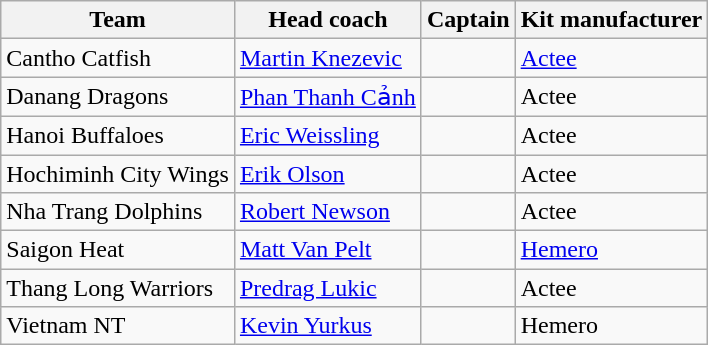<table class="wikitable sortable">
<tr>
<th>Team</th>
<th>Head coach</th>
<th>Captain</th>
<th>Kit manufacturer</th>
</tr>
<tr>
<td>Cantho Catfish</td>
<td> <a href='#'>Martin Knezevic</a></td>
<td></td>
<td><a href='#'>Actee</a></td>
</tr>
<tr>
<td>Danang Dragons</td>
<td> <a href='#'>Phan Thanh Cảnh</a></td>
<td></td>
<td>Actee</td>
</tr>
<tr>
<td>Hanoi Buffaloes</td>
<td> <a href='#'>Eric Weissling</a></td>
<td></td>
<td>Actee</td>
</tr>
<tr>
<td>Hochiminh City Wings</td>
<td> <a href='#'>Erik Olson</a></td>
<td></td>
<td>Actee</td>
</tr>
<tr>
<td>Nha Trang Dolphins</td>
<td> <a href='#'>Robert Newson</a></td>
<td></td>
<td>Actee</td>
</tr>
<tr>
<td>Saigon Heat</td>
<td> <a href='#'>Matt Van Pelt</a></td>
<td></td>
<td><a href='#'>Hemero</a></td>
</tr>
<tr>
<td>Thang Long Warriors</td>
<td> <a href='#'>Predrag Lukic</a></td>
<td></td>
<td>Actee</td>
</tr>
<tr>
<td>Vietnam NT</td>
<td> <a href='#'>Kevin Yurkus</a></td>
<td></td>
<td>Hemero</td>
</tr>
</table>
